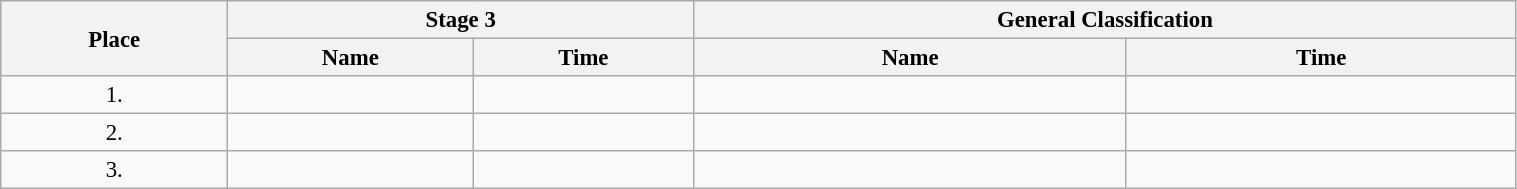<table class=wikitable style="font-size:95%" width="80%">
<tr>
<th rowspan="2">Place</th>
<th colspan="2">Stage 3</th>
<th colspan="2">General Classification</th>
</tr>
<tr>
<th>Name</th>
<th>Time</th>
<th>Name</th>
<th>Time</th>
</tr>
<tr>
<td align="center">1.</td>
<td></td>
<td></td>
<td></td>
<td></td>
</tr>
<tr>
<td align="center">2.</td>
<td></td>
<td></td>
<td></td>
<td></td>
</tr>
<tr>
<td align="center">3.</td>
<td></td>
<td></td>
<td></td>
<td></td>
</tr>
</table>
